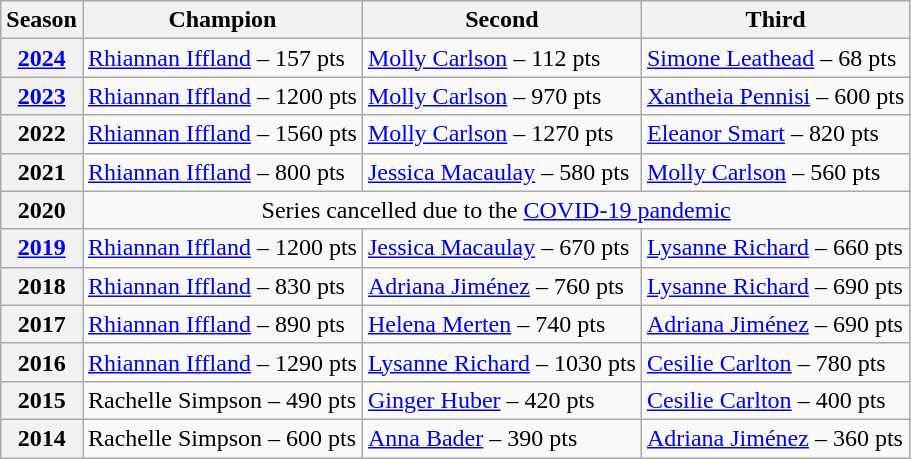<table class="wikitable">
<tr>
<th>Season</th>
<th>Champion</th>
<th>Second</th>
<th>Third</th>
</tr>
<tr>
<th><a href='#'>2024</a></th>
<td> <a href='#'>Rhiannan Iffland</a> – 157 pts</td>
<td> <a href='#'>Molly Carlson</a> – 112 pts</td>
<td> <a href='#'>Simone Leathead</a> – 68 pts</td>
</tr>
<tr>
<th><a href='#'>2023</a></th>
<td> <a href='#'>Rhiannan Iffland</a> – 1200 pts</td>
<td> <a href='#'>Molly Carlson</a> – 970 pts</td>
<td> <a href='#'>Xantheia Pennisi</a> – 600 pts</td>
</tr>
<tr>
<th>2022</th>
<td> <a href='#'>Rhiannan Iffland</a> – 1560 pts</td>
<td> <a href='#'>Molly Carlson</a> – 1270 pts</td>
<td> <a href='#'>Eleanor Smart</a> – 820 pts</td>
</tr>
<tr>
<th 2021 Red Bull Cliff Diving World Series>2021</th>
<td> <a href='#'>Rhiannan Iffland</a> – 800 pts</td>
<td> <a href='#'>Jessica Macaulay</a> – 580 pts</td>
<td> <a href='#'>Molly Carlson</a> – 560 pts</td>
</tr>
<tr>
<th>2020</th>
<td align=center colspan=3>Series cancelled due to the <a href='#'>COVID-19 pandemic</a></td>
</tr>
<tr>
<th><a href='#'>2019</a></th>
<td> <a href='#'>Rhiannan Iffland</a> – 1200 pts</td>
<td> <a href='#'>Jessica Macaulay</a> – 670 pts</td>
<td> <a href='#'>Lysanne Richard</a> – 660 pts</td>
</tr>
<tr>
<th>2018</th>
<td> <a href='#'>Rhiannan Iffland</a> – 830 pts</td>
<td> <a href='#'>Adriana Jiménez</a> – 760 pts</td>
<td> <a href='#'>Lysanne Richard</a> – 690 pts</td>
</tr>
<tr>
<th>2017</th>
<td> <a href='#'>Rhiannan Iffland</a> – 890 pts</td>
<td> <a href='#'>Helena Merten</a> – 740 pts</td>
<td> <a href='#'>Adriana Jiménez</a> – 690 pts</td>
</tr>
<tr>
<th>2016</th>
<td> <a href='#'>Rhiannan Iffland</a> – 1290 pts</td>
<td> <a href='#'>Lysanne Richard</a> – 1030 pts</td>
<td> <a href='#'>Cesilie Carlton</a> – 780 pts</td>
</tr>
<tr>
<th>2015</th>
<td> Rachelle Simpson – 490 pts</td>
<td> <a href='#'>Ginger Huber</a> – 420 pts</td>
<td> <a href='#'>Cesilie Carlton</a> – 400 pts</td>
</tr>
<tr>
<th>2014</th>
<td> Rachelle Simpson – 600 pts</td>
<td> <a href='#'>Anna Bader</a> – 390 pts</td>
<td> <a href='#'>Adriana Jiménez</a> – 360 pts</td>
</tr>
</table>
